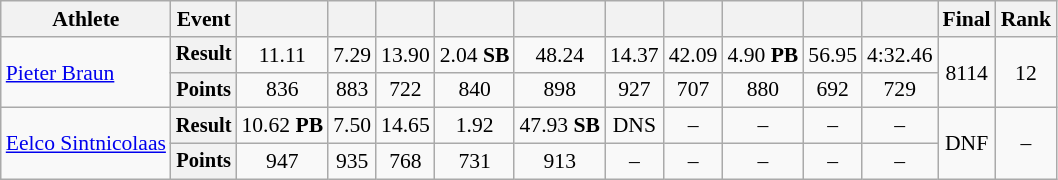<table class="wikitable" style="font-size:90%">
<tr>
<th>Athlete</th>
<th>Event</th>
<th></th>
<th></th>
<th></th>
<th></th>
<th></th>
<th></th>
<th></th>
<th></th>
<th></th>
<th></th>
<th>Final</th>
<th>Rank</th>
</tr>
<tr style=text-align:center>
<td rowspan=2 style=text-align:left><a href='#'>Pieter Braun</a></td>
<th style="font-size:95%">Result</th>
<td>11.11</td>
<td>7.29</td>
<td>13.90</td>
<td>2.04  <strong>SB</strong></td>
<td>48.24</td>
<td>14.37</td>
<td>42.09</td>
<td>4.90 <strong>PB</strong></td>
<td>56.95</td>
<td>4:32.46</td>
<td rowspan=2>8114</td>
<td rowspan=2>12</td>
</tr>
<tr style=text-align:center>
<th style="font-size:95%">Points</th>
<td>836</td>
<td>883</td>
<td>722</td>
<td>840</td>
<td>898</td>
<td>927</td>
<td>707</td>
<td>880</td>
<td>692</td>
<td>729</td>
</tr>
<tr style=text-align:center>
<td rowspan=2 style=text-align:left><a href='#'>Eelco Sintnicolaas</a></td>
<th style="font-size:95%">Result</th>
<td>10.62 <strong>PB</strong></td>
<td>7.50</td>
<td>14.65</td>
<td>1.92</td>
<td>47.93 <strong>SB</strong></td>
<td>DNS</td>
<td>–</td>
<td>–</td>
<td>–</td>
<td>–</td>
<td rowspan=2>DNF</td>
<td rowspan=2>–</td>
</tr>
<tr style=text-align:center>
<th style="font-size:95%">Points</th>
<td>947</td>
<td>935</td>
<td>768</td>
<td>731</td>
<td>913</td>
<td>–</td>
<td>–</td>
<td>–</td>
<td>–</td>
<td>–</td>
</tr>
</table>
